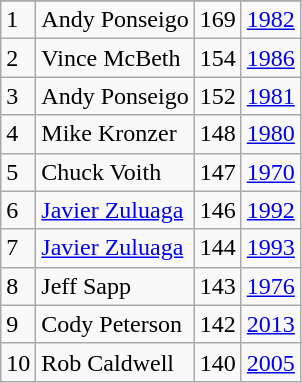<table class="wikitable">
<tr>
</tr>
<tr>
<td>1</td>
<td>Andy Ponseigo</td>
<td>169</td>
<td><a href='#'>1982</a></td>
</tr>
<tr>
<td>2</td>
<td>Vince McBeth</td>
<td>154</td>
<td><a href='#'>1986</a></td>
</tr>
<tr>
<td>3</td>
<td>Andy Ponseigo</td>
<td>152</td>
<td><a href='#'>1981</a></td>
</tr>
<tr>
<td>4</td>
<td>Mike Kronzer</td>
<td>148</td>
<td><a href='#'>1980</a></td>
</tr>
<tr>
<td>5</td>
<td>Chuck Voith</td>
<td>147</td>
<td><a href='#'>1970</a></td>
</tr>
<tr>
<td>6</td>
<td><a href='#'>Javier Zuluaga</a></td>
<td>146</td>
<td><a href='#'>1992</a></td>
</tr>
<tr>
<td>7</td>
<td><a href='#'>Javier Zuluaga</a></td>
<td>144</td>
<td><a href='#'>1993</a></td>
</tr>
<tr>
<td>8</td>
<td>Jeff Sapp</td>
<td>143</td>
<td><a href='#'>1976</a></td>
</tr>
<tr>
<td>9</td>
<td>Cody Peterson</td>
<td>142</td>
<td><a href='#'>2013</a></td>
</tr>
<tr>
<td>10</td>
<td>Rob Caldwell</td>
<td>140</td>
<td><a href='#'>2005</a></td>
</tr>
</table>
